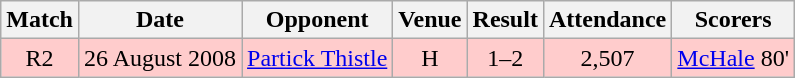<table class="wikitable" style="font-size:100%; text-align:center">
<tr>
<th>Match</th>
<th>Date</th>
<th>Opponent</th>
<th>Venue</th>
<th>Result</th>
<th>Attendance</th>
<th>Scorers</th>
</tr>
<tr style="background: #FFCCCC;">
<td>R2</td>
<td>26 August 2008</td>
<td><a href='#'>Partick Thistle</a></td>
<td>H</td>
<td>1–2</td>
<td>2,507</td>
<td><a href='#'>McHale</a> 80'</td>
</tr>
</table>
